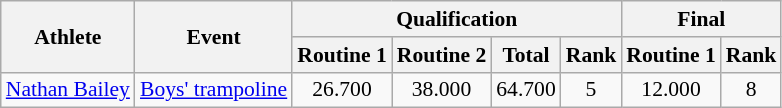<table class="wikitable" border="1" style="font-size:90%">
<tr>
<th rowspan=2>Athlete</th>
<th rowspan=2>Event</th>
<th colspan=4>Qualification</th>
<th colspan=2>Final</th>
</tr>
<tr>
<th>Routine 1</th>
<th>Routine 2</th>
<th>Total</th>
<th>Rank</th>
<th>Routine 1</th>
<th>Rank</th>
</tr>
<tr>
<td><a href='#'>Nathan Bailey</a></td>
<td><a href='#'>Boys' trampoline</a></td>
<td align=center>26.700</td>
<td align=center>38.000</td>
<td align=center>64.700</td>
<td align=center>5</td>
<td align=center>12.000</td>
<td align=center>8</td>
</tr>
</table>
